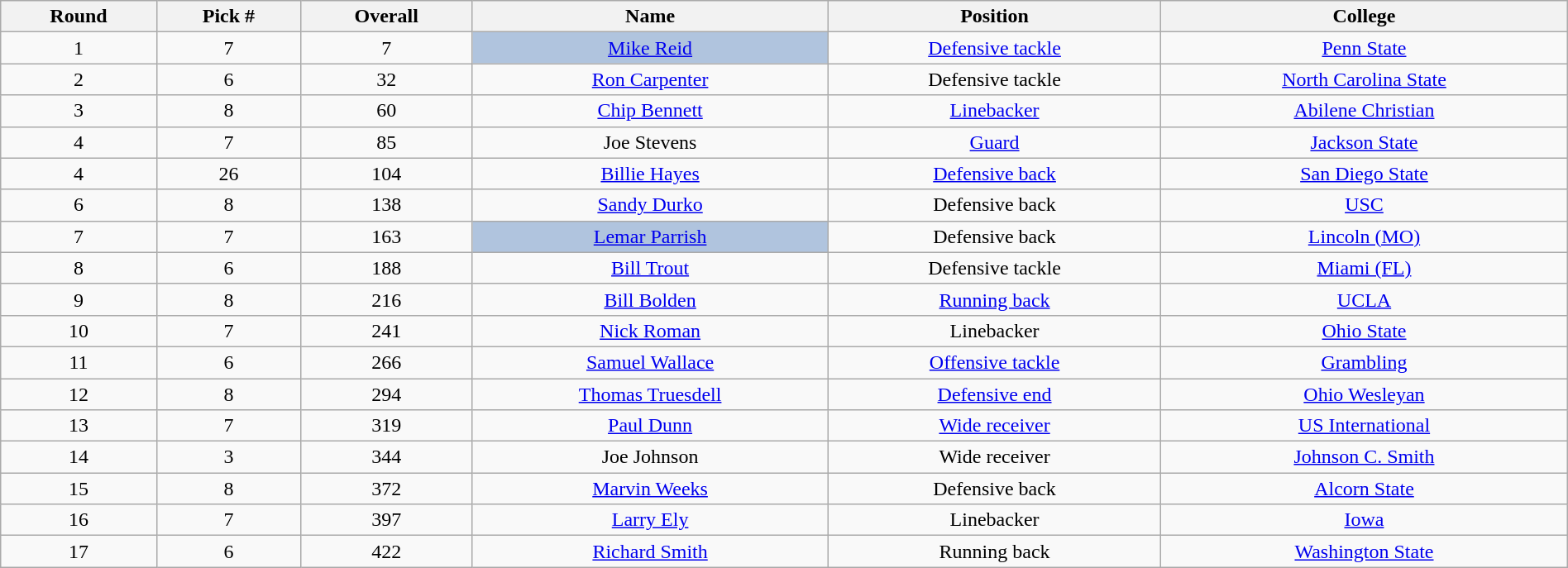<table class="wikitable sortable sortable" style="width: 100%; text-align:center">
<tr>
<th>Round</th>
<th>Pick #</th>
<th>Overall</th>
<th>Name</th>
<th>Position</th>
<th>College</th>
</tr>
<tr>
<td>1</td>
<td>7</td>
<td>7</td>
<td bgcolor=lightsteelblue><a href='#'>Mike Reid</a></td>
<td><a href='#'>Defensive tackle</a></td>
<td><a href='#'>Penn State</a></td>
</tr>
<tr>
<td>2</td>
<td>6</td>
<td>32</td>
<td><a href='#'>Ron Carpenter</a></td>
<td>Defensive tackle</td>
<td><a href='#'>North Carolina State</a></td>
</tr>
<tr>
<td>3</td>
<td>8</td>
<td>60</td>
<td><a href='#'>Chip Bennett</a></td>
<td><a href='#'>Linebacker</a></td>
<td><a href='#'>Abilene Christian</a></td>
</tr>
<tr>
<td>4</td>
<td>7</td>
<td>85</td>
<td>Joe Stevens</td>
<td><a href='#'>Guard</a></td>
<td><a href='#'>Jackson State</a></td>
</tr>
<tr>
<td>4</td>
<td>26</td>
<td>104</td>
<td><a href='#'>Billie Hayes</a></td>
<td><a href='#'>Defensive back</a></td>
<td><a href='#'>San Diego State</a></td>
</tr>
<tr>
<td>6</td>
<td>8</td>
<td>138</td>
<td><a href='#'>Sandy Durko</a></td>
<td>Defensive back</td>
<td><a href='#'>USC</a></td>
</tr>
<tr>
<td>7</td>
<td>7</td>
<td>163</td>
<td bgcolor=lightsteelblue><a href='#'>Lemar Parrish</a></td>
<td>Defensive back</td>
<td><a href='#'>Lincoln (MO)</a></td>
</tr>
<tr>
<td>8</td>
<td>6</td>
<td>188</td>
<td><a href='#'>Bill Trout</a></td>
<td>Defensive tackle</td>
<td><a href='#'>Miami (FL)</a></td>
</tr>
<tr>
<td>9</td>
<td>8</td>
<td>216</td>
<td><a href='#'>Bill Bolden</a></td>
<td><a href='#'>Running back</a></td>
<td><a href='#'>UCLA</a></td>
</tr>
<tr>
<td>10</td>
<td>7</td>
<td>241</td>
<td><a href='#'>Nick Roman</a></td>
<td>Linebacker</td>
<td><a href='#'>Ohio State</a></td>
</tr>
<tr>
<td>11</td>
<td>6</td>
<td>266</td>
<td><a href='#'>Samuel Wallace</a></td>
<td><a href='#'>Offensive tackle</a></td>
<td><a href='#'>Grambling</a></td>
</tr>
<tr>
<td>12</td>
<td>8</td>
<td>294</td>
<td><a href='#'>Thomas Truesdell</a></td>
<td><a href='#'>Defensive end</a></td>
<td><a href='#'>Ohio Wesleyan</a></td>
</tr>
<tr>
<td>13</td>
<td>7</td>
<td>319</td>
<td><a href='#'>Paul Dunn</a></td>
<td><a href='#'>Wide receiver</a></td>
<td><a href='#'>US International</a></td>
</tr>
<tr>
<td>14</td>
<td>3</td>
<td>344</td>
<td>Joe Johnson</td>
<td>Wide receiver</td>
<td><a href='#'>Johnson C. Smith</a></td>
</tr>
<tr>
<td>15</td>
<td>8</td>
<td>372</td>
<td><a href='#'>Marvin Weeks</a></td>
<td>Defensive back</td>
<td><a href='#'>Alcorn State</a></td>
</tr>
<tr>
<td>16</td>
<td>7</td>
<td>397</td>
<td><a href='#'>Larry Ely</a></td>
<td>Linebacker</td>
<td><a href='#'>Iowa</a></td>
</tr>
<tr>
<td>17</td>
<td>6</td>
<td>422</td>
<td><a href='#'>Richard Smith</a></td>
<td>Running back</td>
<td><a href='#'>Washington State</a></td>
</tr>
</table>
